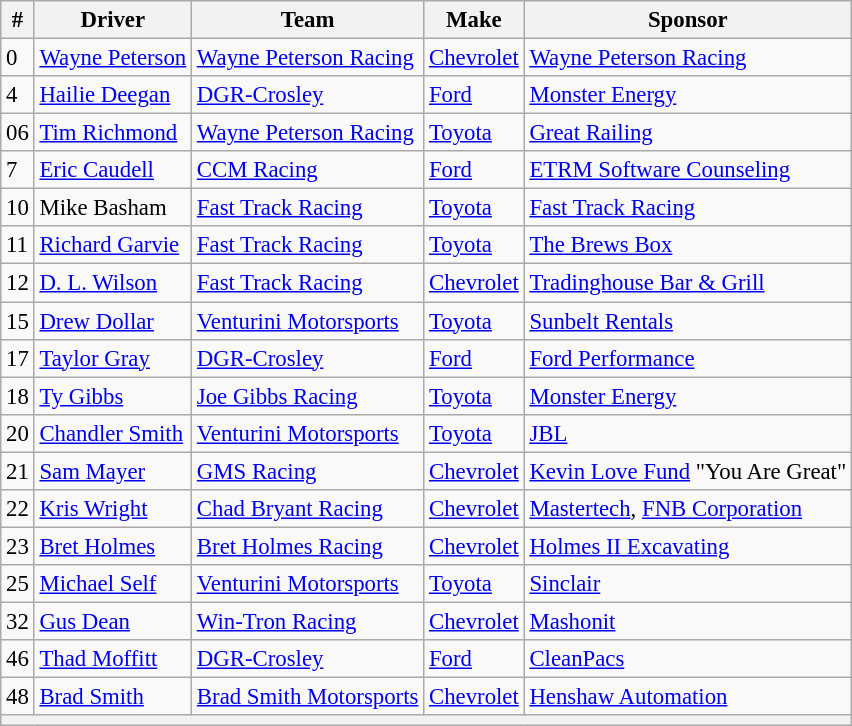<table class="wikitable" style="font-size:95%">
<tr>
<th>#</th>
<th>Driver</th>
<th>Team</th>
<th>Make</th>
<th>Sponsor</th>
</tr>
<tr>
<td>0</td>
<td><a href='#'>Wayne Peterson</a></td>
<td><a href='#'>Wayne Peterson Racing</a></td>
<td><a href='#'>Chevrolet</a></td>
<td><a href='#'>Wayne Peterson Racing</a></td>
</tr>
<tr>
<td>4</td>
<td><a href='#'>Hailie Deegan</a></td>
<td><a href='#'>DGR-Crosley</a></td>
<td><a href='#'>Ford</a></td>
<td><a href='#'>Monster Energy</a></td>
</tr>
<tr>
<td>06</td>
<td><a href='#'>Tim Richmond</a></td>
<td><a href='#'>Wayne Peterson Racing</a></td>
<td><a href='#'>Toyota</a></td>
<td><a href='#'>Great Railing</a></td>
</tr>
<tr>
<td>7</td>
<td><a href='#'>Eric Caudell</a></td>
<td><a href='#'>CCM Racing</a></td>
<td><a href='#'>Ford</a></td>
<td><a href='#'>ETRM Software Counseling</a></td>
</tr>
<tr>
<td>10</td>
<td>Mike Basham</td>
<td><a href='#'>Fast Track Racing</a></td>
<td><a href='#'>Toyota</a></td>
<td><a href='#'>Fast Track Racing</a></td>
</tr>
<tr>
<td>11</td>
<td><a href='#'>Richard Garvie</a></td>
<td><a href='#'>Fast Track Racing</a></td>
<td><a href='#'>Toyota</a></td>
<td><a href='#'>The Brews Box</a></td>
</tr>
<tr>
<td>12</td>
<td><a href='#'>D. L. Wilson</a></td>
<td><a href='#'>Fast Track Racing</a></td>
<td><a href='#'>Chevrolet</a></td>
<td><a href='#'>Tradinghouse Bar & Grill</a></td>
</tr>
<tr>
<td>15</td>
<td><a href='#'>Drew Dollar</a></td>
<td><a href='#'>Venturini Motorsports</a></td>
<td><a href='#'>Toyota</a></td>
<td><a href='#'>Sunbelt Rentals</a></td>
</tr>
<tr>
<td>17</td>
<td><a href='#'>Taylor Gray</a></td>
<td><a href='#'>DGR-Crosley</a></td>
<td><a href='#'>Ford</a></td>
<td><a href='#'>Ford Performance</a></td>
</tr>
<tr>
<td>18</td>
<td><a href='#'>Ty Gibbs</a></td>
<td><a href='#'>Joe Gibbs Racing</a></td>
<td><a href='#'>Toyota</a></td>
<td><a href='#'>Monster Energy</a></td>
</tr>
<tr>
<td>20</td>
<td><a href='#'>Chandler Smith</a></td>
<td><a href='#'>Venturini Motorsports</a></td>
<td><a href='#'>Toyota</a></td>
<td><a href='#'>JBL</a></td>
</tr>
<tr>
<td>21</td>
<td><a href='#'>Sam Mayer</a></td>
<td><a href='#'>GMS Racing</a></td>
<td><a href='#'>Chevrolet</a></td>
<td><a href='#'>Kevin Love Fund</a> "You Are Great"</td>
</tr>
<tr>
<td>22</td>
<td><a href='#'>Kris Wright</a></td>
<td><a href='#'>Chad Bryant Racing</a></td>
<td><a href='#'>Chevrolet</a></td>
<td><a href='#'>Mastertech</a>, <a href='#'>FNB Corporation</a></td>
</tr>
<tr>
<td>23</td>
<td><a href='#'>Bret Holmes</a></td>
<td><a href='#'>Bret Holmes Racing</a></td>
<td><a href='#'>Chevrolet</a></td>
<td><a href='#'>Holmes II Excavating</a></td>
</tr>
<tr>
<td>25</td>
<td><a href='#'>Michael Self</a></td>
<td><a href='#'>Venturini Motorsports</a></td>
<td><a href='#'>Toyota</a></td>
<td><a href='#'>Sinclair</a></td>
</tr>
<tr>
<td>32</td>
<td><a href='#'>Gus Dean</a></td>
<td><a href='#'>Win-Tron Racing</a></td>
<td><a href='#'>Chevrolet</a></td>
<td><a href='#'>Mashonit</a></td>
</tr>
<tr>
<td>46</td>
<td><a href='#'>Thad Moffitt</a></td>
<td><a href='#'>DGR-Crosley</a></td>
<td><a href='#'>Ford</a></td>
<td><a href='#'>CleanPacs</a></td>
</tr>
<tr>
<td>48</td>
<td><a href='#'>Brad Smith</a></td>
<td><a href='#'>Brad Smith Motorsports</a></td>
<td><a href='#'>Chevrolet</a></td>
<td><a href='#'>Henshaw Automation</a></td>
</tr>
<tr>
<th colspan="5"></th>
</tr>
</table>
